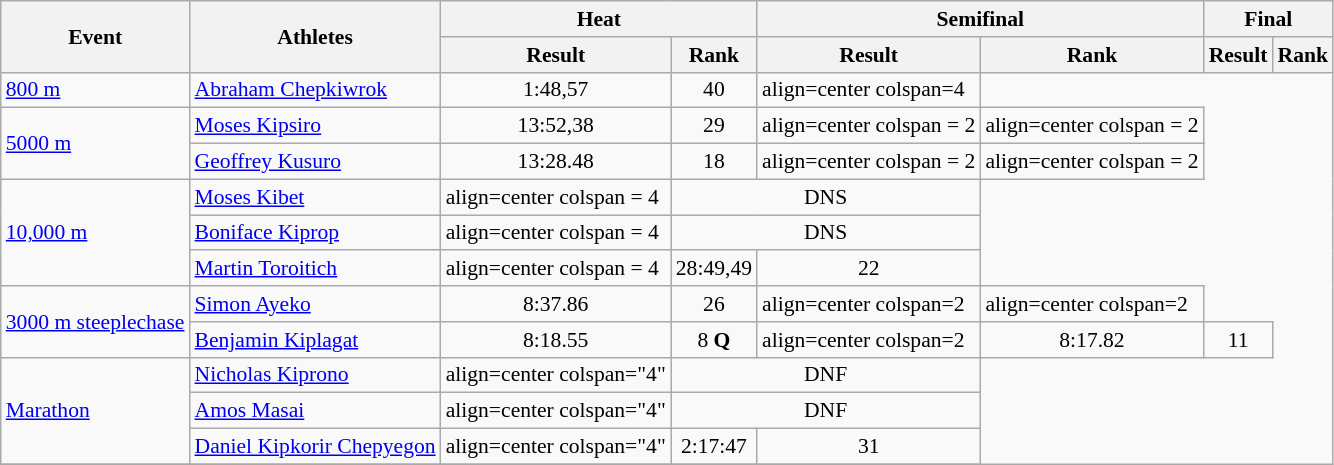<table class="wikitable" border="1" style="font-size:90%">
<tr>
<th rowspan="2">Event</th>
<th rowspan="2">Athletes</th>
<th colspan="2">Heat</th>
<th colspan="2">Semifinal</th>
<th colspan="2">Final</th>
</tr>
<tr>
<th>Result</th>
<th>Rank</th>
<th>Result</th>
<th>Rank</th>
<th>Result</th>
<th>Rank</th>
</tr>
<tr>
<td><a href='#'>800 m</a></td>
<td><a href='#'>Abraham Chepkiwrok</a></td>
<td align=center>1:48,57</td>
<td align=center>40</td>
<td>align=center colspan=4 </td>
</tr>
<tr>
<td rowspan=2><a href='#'>5000 m</a></td>
<td><a href='#'>Moses Kipsiro</a></td>
<td align=center>13:52,38</td>
<td align=center>29</td>
<td>align=center colspan = 2 </td>
<td>align=center colspan = 2 </td>
</tr>
<tr>
<td><a href='#'>Geoffrey Kusuro</a></td>
<td align=center>13:28.48</td>
<td align=center>18</td>
<td>align=center colspan = 2 </td>
<td>align=center colspan = 2 </td>
</tr>
<tr>
<td rowspan=3><a href='#'>10,000 m</a></td>
<td><a href='#'>Moses Kibet</a></td>
<td>align=center colspan = 4 </td>
<td align=center colspan=2>DNS</td>
</tr>
<tr>
<td><a href='#'>Boniface Kiprop</a></td>
<td>align=center colspan = 4 </td>
<td align=center colspan=2>DNS</td>
</tr>
<tr>
<td><a href='#'>Martin Toroitich</a></td>
<td>align=center colspan = 4 </td>
<td align=center>28:49,49</td>
<td align=center>22</td>
</tr>
<tr>
<td rowspan=2><a href='#'>3000 m steeplechase</a></td>
<td><a href='#'>Simon Ayeko</a></td>
<td align=center>8:37.86</td>
<td align=center>26</td>
<td>align=center colspan=2 </td>
<td>align=center colspan=2 </td>
</tr>
<tr>
<td><a href='#'>Benjamin Kiplagat</a></td>
<td align=center>8:18.55</td>
<td align=center>8 <strong>Q</strong></td>
<td>align=center colspan=2 </td>
<td align=center>8:17.82</td>
<td align=center>11</td>
</tr>
<tr>
<td rowspan=3><a href='#'>Marathon</a></td>
<td><a href='#'>Nicholas Kiprono</a></td>
<td>align=center colspan="4" </td>
<td align=center colspan=2>DNF</td>
</tr>
<tr>
<td><a href='#'>Amos Masai</a></td>
<td>align=center colspan="4" </td>
<td align=center colspan=2>DNF</td>
</tr>
<tr>
<td><a href='#'>Daniel Kipkorir Chepyegon</a></td>
<td>align=center colspan="4" </td>
<td align=center>2:17:47</td>
<td align=center>31</td>
</tr>
<tr>
</tr>
</table>
